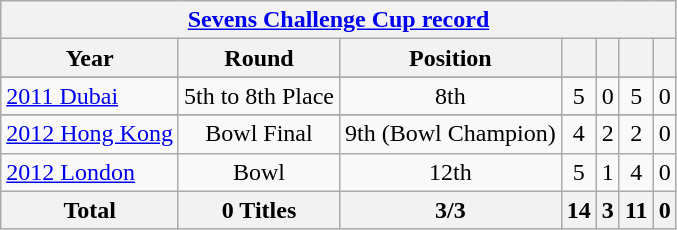<table class="wikitable" style="text-align: center;">
<tr>
<th colspan=10><a href='#'>Sevens Challenge Cup record</a></th>
</tr>
<tr>
<th>Year</th>
<th>Round</th>
<th>Position</th>
<th></th>
<th></th>
<th></th>
<th></th>
</tr>
<tr>
</tr>
<tr>
<td align=left> <a href='#'>2011 Dubai</a></td>
<td>5th to 8th Place</td>
<td>8th</td>
<td>5</td>
<td>0</td>
<td>5</td>
<td>0</td>
</tr>
<tr>
</tr>
<tr>
<td align=left> <a href='#'>2012 Hong Kong</a></td>
<td>Bowl Final</td>
<td>9th (Bowl Champion)</td>
<td>4</td>
<td>2</td>
<td>2</td>
<td>0</td>
</tr>
<tr>
<td align=left> <a href='#'>2012 London</a></td>
<td>Bowl</td>
<td>12th</td>
<td>5</td>
<td>1</td>
<td>4</td>
<td>0</td>
</tr>
<tr>
<th>Total</th>
<th>0 Titles</th>
<th>3/3</th>
<th>14</th>
<th>3</th>
<th>11</th>
<th>0</th>
</tr>
</table>
